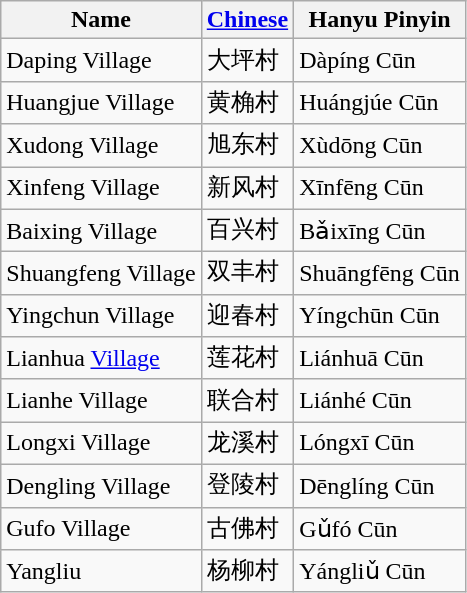<table class="wikitable">
<tr>
<th>Name</th>
<th><a href='#'>Chinese</a></th>
<th>Hanyu Pinyin</th>
</tr>
<tr>
<td>Daping Village</td>
<td>大坪村</td>
<td>Dàpíng Cūn</td>
</tr>
<tr>
<td>Huangjue Village</td>
<td>黄桷村</td>
<td>Huángjúe Cūn</td>
</tr>
<tr>
<td>Xudong Village</td>
<td>旭东村</td>
<td>Xùdōng Cūn</td>
</tr>
<tr>
<td>Xinfeng Village</td>
<td>新风村</td>
<td>Xīnfēng Cūn</td>
</tr>
<tr>
<td>Baixing Village</td>
<td>百兴村</td>
<td>Bǎixīng Cūn</td>
</tr>
<tr>
<td>Shuangfeng Village</td>
<td>双丰村</td>
<td>Shuāngfēng Cūn</td>
</tr>
<tr>
<td>Yingchun Village</td>
<td>迎春村</td>
<td>Yíngchūn Cūn</td>
</tr>
<tr>
<td>Lianhua <a href='#'>Village</a></td>
<td>莲花村</td>
<td>Liánhuā Cūn</td>
</tr>
<tr>
<td>Lianhe Village</td>
<td>联合村</td>
<td>Liánhé Cūn</td>
</tr>
<tr>
<td>Longxi Village</td>
<td>龙溪村</td>
<td>Lóngxī Cūn</td>
</tr>
<tr>
<td>Dengling Village</td>
<td>登陵村</td>
<td>Dēnglíng Cūn</td>
</tr>
<tr>
<td>Gufo Village</td>
<td>古佛村</td>
<td>Gǔfó Cūn</td>
</tr>
<tr>
<td>Yangliu</td>
<td>杨柳村</td>
<td>Yángliǔ Cūn</td>
</tr>
</table>
